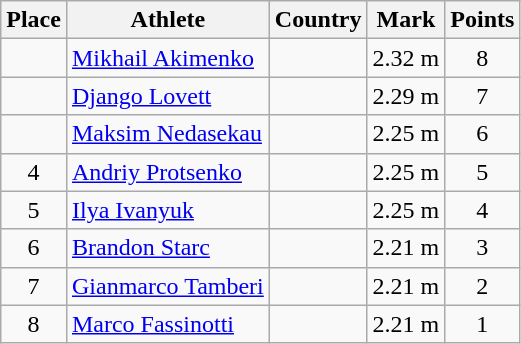<table class="wikitable">
<tr>
<th>Place</th>
<th>Athlete</th>
<th>Country</th>
<th>Mark</th>
<th>Points</th>
</tr>
<tr>
<td align=center></td>
<td><a href='#'>Mikhail Akimenko</a></td>
<td></td>
<td>2.32 m</td>
<td align=center>8</td>
</tr>
<tr>
<td align=center></td>
<td><a href='#'>Django Lovett</a></td>
<td></td>
<td>2.29 m</td>
<td align=center>7</td>
</tr>
<tr>
<td align=center></td>
<td><a href='#'>Maksim Nedasekau</a></td>
<td></td>
<td>2.25 m</td>
<td align=center>6</td>
</tr>
<tr>
<td align=center>4</td>
<td><a href='#'>Andriy Protsenko</a></td>
<td></td>
<td>2.25 m</td>
<td align=center>5</td>
</tr>
<tr>
<td align=center>5</td>
<td><a href='#'>Ilya Ivanyuk</a></td>
<td></td>
<td>2.25 m</td>
<td align=center>4</td>
</tr>
<tr>
<td align=center>6</td>
<td><a href='#'>Brandon Starc</a></td>
<td></td>
<td>2.21 m</td>
<td align=center>3</td>
</tr>
<tr>
<td align=center>7</td>
<td><a href='#'>Gianmarco Tamberi</a></td>
<td></td>
<td>2.21 m</td>
<td align=center>2</td>
</tr>
<tr>
<td align=center>8</td>
<td><a href='#'>Marco Fassinotti</a></td>
<td></td>
<td>2.21 m</td>
<td align=center>1</td>
</tr>
</table>
